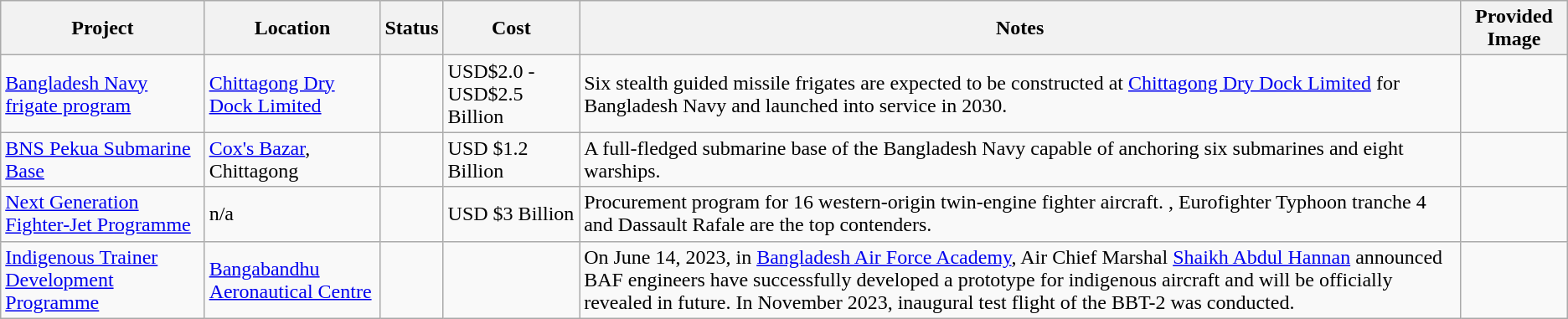<table class="wikitable sortable">
<tr>
<th>Project</th>
<th>Location</th>
<th>Status</th>
<th>Cost</th>
<th>Notes</th>
<th>Provided Image</th>
</tr>
<tr>
<td><a href='#'>Bangladesh Navy frigate program</a></td>
<td><a href='#'>Chittagong Dry Dock Limited</a></td>
<td></td>
<td>USD$2.0 - USD$2.5 Billion</td>
<td>Six stealth guided missile frigates are expected to be constructed at <a href='#'>Chittagong Dry Dock Limited</a> for Bangladesh Navy and launched into service in 2030.</td>
<td></td>
</tr>
<tr>
<td><a href='#'>BNS Pekua Submarine Base</a></td>
<td><a href='#'>Cox's Bazar</a>, Chittagong</td>
<td></td>
<td>USD $1.2 Billion</td>
<td>A full-fledged submarine base of the Bangladesh Navy capable of anchoring six submarines and eight warships.</td>
<td></td>
</tr>
<tr>
<td><a href='#'>Next Generation Fighter-Jet Programme</a></td>
<td>n/a</td>
<td></td>
<td>USD $3 Billion</td>
<td>Procurement program for 16 western-origin twin-engine fighter aircraft. , Eurofighter Typhoon tranche 4 and Dassault Rafale are the top contenders.</td>
<td></td>
</tr>
<tr>
<td><a href='#'>Indigenous Trainer Development Programme</a></td>
<td><a href='#'>Bangabandhu Aeronautical Centre</a></td>
<td></td>
<td></td>
<td>On June 14, 2023, in <a href='#'>Bangladesh Air Force Academy</a>, Air Chief Marshal <a href='#'>Shaikh Abdul Hannan</a> announced BAF engineers have successfully developed a prototype for indigenous aircraft and will be officially revealed in future. In November 2023, inaugural test flight of the BBT-2 was conducted.</td>
<td></td>
</tr>
</table>
